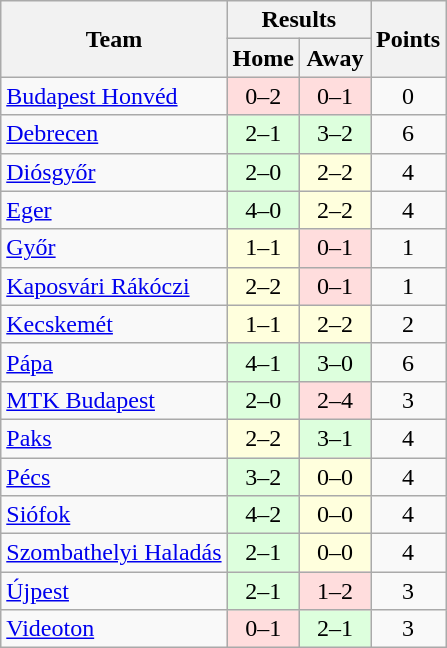<table class="wikitable" style="text-align:center">
<tr>
<th rowspan=2>Team</th>
<th colspan=2>Results</th>
<th rowspan=2>Points</th>
</tr>
<tr>
<th width=40>Home</th>
<th width=40>Away</th>
</tr>
<tr>
<td align=left><a href='#'>Budapest Honvéd</a></td>
<td style="background:#fdd;">0–2</td>
<td style="background:#fdd;">0–1</td>
<td>0</td>
</tr>
<tr>
<td align=left><a href='#'>Debrecen</a></td>
<td style="background:#dfd;">2–1</td>
<td style="background:#dfd;">3–2</td>
<td>6</td>
</tr>
<tr>
<td align=left><a href='#'>Diósgyőr</a></td>
<td style="background:#dfd;">2–0</td>
<td style="background:#ffd;">2–2</td>
<td>4</td>
</tr>
<tr>
<td align=left><a href='#'>Eger</a></td>
<td style="background:#dfd;">4–0</td>
<td style="background:#ffd;">2–2</td>
<td>4</td>
</tr>
<tr>
<td align=left><a href='#'>Győr</a></td>
<td style="background:#ffd;">1–1</td>
<td style="background:#fdd;">0–1</td>
<td>1</td>
</tr>
<tr>
<td align=left><a href='#'>Kaposvári Rákóczi</a></td>
<td style="background:#ffd;">2–2</td>
<td style="background:#fdd;">0–1</td>
<td>1</td>
</tr>
<tr>
<td align=left><a href='#'>Kecskemét</a></td>
<td style="background:#ffd;">1–1</td>
<td style="background:#ffd;">2–2</td>
<td>2</td>
</tr>
<tr>
<td align=left><a href='#'>Pápa</a></td>
<td style="background:#dfd;">4–1</td>
<td style="background:#dfd;">3–0</td>
<td>6</td>
</tr>
<tr>
<td align=left><a href='#'>MTK Budapest</a></td>
<td style="background:#dfd;">2–0</td>
<td style="background:#fdd;">2–4</td>
<td>3</td>
</tr>
<tr>
<td align=left><a href='#'>Paks</a></td>
<td style="background:#ffd;">2–2</td>
<td style="background:#dfd;">3–1</td>
<td>4</td>
</tr>
<tr>
<td align=left><a href='#'>Pécs</a></td>
<td style="background:#dfd;">3–2</td>
<td style="background:#ffd;">0–0</td>
<td>4</td>
</tr>
<tr>
<td align=left><a href='#'>Siófok</a></td>
<td style="background:#dfd;">4–2</td>
<td style="background:#ffd;">0–0</td>
<td>4</td>
</tr>
<tr>
<td align=left><a href='#'>Szombathelyi Haladás</a></td>
<td style="background:#dfd;">2–1</td>
<td style="background:#ffd;">0–0</td>
<td>4</td>
</tr>
<tr>
<td align=left><a href='#'>Újpest</a></td>
<td style="background:#dfd;">2–1</td>
<td style="background:#fdd;">1–2</td>
<td>3</td>
</tr>
<tr>
<td align=left><a href='#'>Videoton</a></td>
<td style="background:#fdd;">0–1</td>
<td style="background:#dfd;">2–1</td>
<td>3</td>
</tr>
</table>
